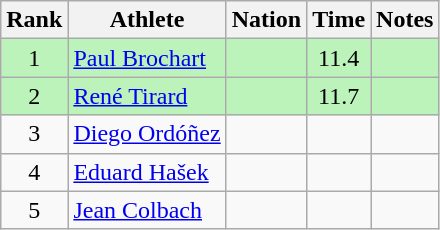<table class="wikitable sortable" style="text-align:center">
<tr>
<th>Rank</th>
<th>Athlete</th>
<th>Nation</th>
<th>Time</th>
<th>Notes</th>
</tr>
<tr bgcolor=bbf3bb>
<td>1</td>
<td align=left data-sort-value="Brochart, Paul"><a href='#'>Paul Brochart</a></td>
<td align=left></td>
<td>11.4</td>
<td></td>
</tr>
<tr bgcolor=bbf3bb>
<td>2</td>
<td align=left data-sort-value="Tirard, René"><a href='#'>René Tirard</a></td>
<td align=left></td>
<td>11.7</td>
<td></td>
</tr>
<tr>
<td>3</td>
<td align=left data-sort-value="Ordóñez, Diego"><a href='#'>Diego Ordóñez</a></td>
<td align=left></td>
<td></td>
<td></td>
</tr>
<tr>
<td>4</td>
<td align=left data-sort-value="Colbach, Jean"><a href='#'>Eduard Hašek</a></td>
<td align="left"></td>
<td></td>
<td></td>
</tr>
<tr>
<td>5</td>
<td align=left data-sort-value="Hašek, Eduard"><a href='#'>Jean Colbach</a></td>
<td align="left"></td>
<td></td>
<td></td>
</tr>
</table>
